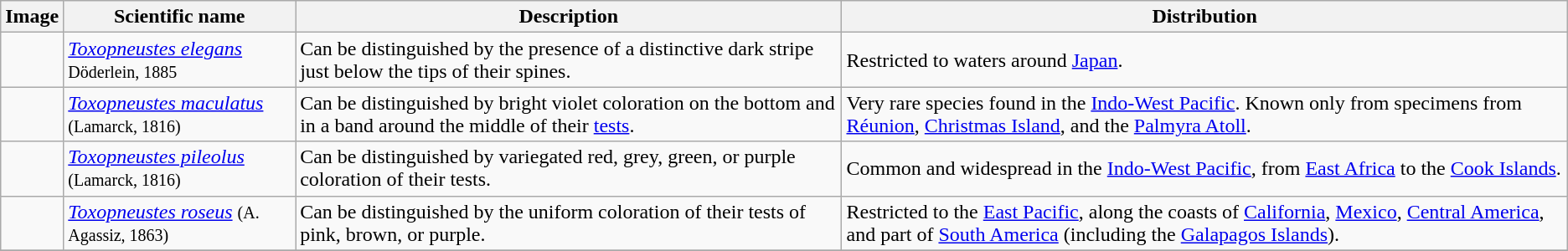<table class="wikitable">
<tr>
<th>Image</th>
<th>Scientific name</th>
<th>Description</th>
<th>Distribution</th>
</tr>
<tr>
<td></td>
<td><em><a href='#'>Toxopneustes elegans</a></em> <small>Döderlein, 1885</small></td>
<td>Can be distinguished by the presence of a distinctive dark stripe just below the tips of their spines.</td>
<td>Restricted to waters around <a href='#'>Japan</a>.</td>
</tr>
<tr>
<td></td>
<td><em><a href='#'>Toxopneustes maculatus</a></em> <small>(Lamarck, 1816)</small></td>
<td>Can be distinguished by bright violet coloration on the bottom and in a band around the middle of their <a href='#'>tests</a>.</td>
<td>Very rare species found in the <a href='#'>Indo-West Pacific</a>. Known only from specimens from <a href='#'>Réunion</a>, <a href='#'>Christmas Island</a>, and the <a href='#'>Palmyra Atoll</a>.</td>
</tr>
<tr>
<td></td>
<td><em><a href='#'>Toxopneustes pileolus</a></em> <small>(Lamarck, 1816)</small></td>
<td>Can be distinguished by variegated red, grey, green, or purple coloration of their tests.</td>
<td>Common and widespread in the <a href='#'>Indo-West Pacific</a>, from <a href='#'>East Africa</a> to the <a href='#'>Cook Islands</a>.</td>
</tr>
<tr>
<td></td>
<td><em><a href='#'>Toxopneustes roseus</a></em> <small>(A. Agassiz, 1863)</small></td>
<td>Can be distinguished by the uniform coloration of their tests of pink, brown, or purple.</td>
<td>Restricted to the <a href='#'>East Pacific</a>, along the coasts of <a href='#'>California</a>, <a href='#'>Mexico</a>, <a href='#'>Central America</a>, and part of <a href='#'>South America</a> (including the <a href='#'>Galapagos Islands</a>).</td>
</tr>
<tr>
</tr>
</table>
